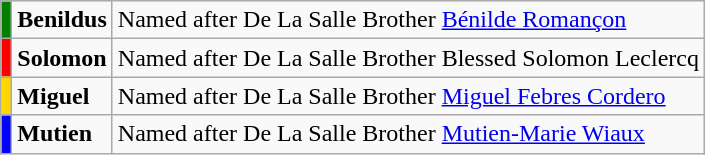<table class=wikitable>
<tr>
<td style="background:Green;"></td>
<td><strong>Benildus</strong></td>
<td>Named after De La Salle Brother <a href='#'>Bénilde Romançon</a></td>
</tr>
<tr>
<td style="background:Red;"></td>
<td><strong>Solomon</strong></td>
<td>Named after De La Salle Brother Blessed Solomon Leclercq</td>
</tr>
<tr>
<td style="background:Gold;"></td>
<td><strong>Miguel</strong></td>
<td>Named after De La Salle Brother <a href='#'>Miguel Febres Cordero</a></td>
</tr>
<tr>
<td style="background:Blue;"></td>
<td><strong>Mutien</strong></td>
<td>Named after De La Salle Brother <a href='#'>Mutien-Marie Wiaux</a></td>
</tr>
</table>
